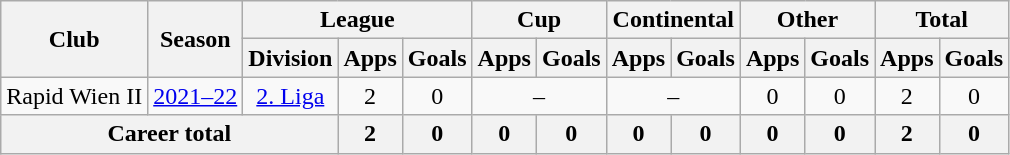<table class="wikitable" style="text-align: center">
<tr>
<th rowspan="2">Club</th>
<th rowspan="2">Season</th>
<th colspan="3">League</th>
<th colspan="2">Cup</th>
<th colspan="2">Continental</th>
<th colspan="2">Other</th>
<th colspan="2">Total</th>
</tr>
<tr>
<th>Division</th>
<th>Apps</th>
<th>Goals</th>
<th>Apps</th>
<th>Goals</th>
<th>Apps</th>
<th>Goals</th>
<th>Apps</th>
<th>Goals</th>
<th>Apps</th>
<th>Goals</th>
</tr>
<tr>
<td>Rapid Wien II</td>
<td><a href='#'>2021–22</a></td>
<td><a href='#'>2. Liga</a></td>
<td>2</td>
<td>0</td>
<td colspan="2">–</td>
<td colspan="2">–</td>
<td>0</td>
<td>0</td>
<td>2</td>
<td>0</td>
</tr>
<tr>
<th colspan="3"><strong>Career total</strong></th>
<th>2</th>
<th>0</th>
<th>0</th>
<th>0</th>
<th>0</th>
<th>0</th>
<th>0</th>
<th>0</th>
<th>2</th>
<th>0</th>
</tr>
</table>
